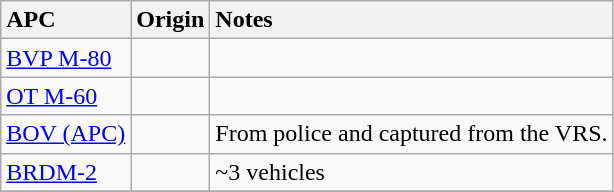<table class="wikitable">
<tr>
<th style="text-align: left;">APC</th>
<th style="text-align: left;">Origin</th>
<th style="text-align: left;">Notes</th>
</tr>
<tr>
<td><a href='#'>BVP M-80</a></td>
<td></td>
<td></td>
</tr>
<tr>
<td><a href='#'>OT M-60</a></td>
<td></td>
<td></td>
</tr>
<tr>
<td><a href='#'>BOV (APC)</a></td>
<td></td>
<td>From police and captured from the VRS.</td>
</tr>
<tr>
<td><a href='#'>BRDM-2</a></td>
<td></td>
<td>~3 vehicles</td>
</tr>
<tr>
</tr>
</table>
